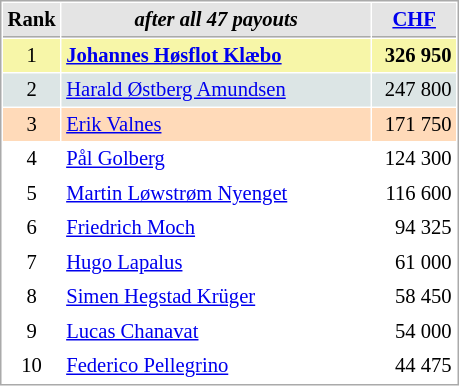<table cellspacing="1" cellpadding="3" style="border:1px solid #AAAAAA;font-size:86%">
<tr style="background-color: #E4E4E4;">
<th style="border-bottom:1px solid #AAAAAA; width: 10px;">Rank</th>
<th style="border-bottom:1px solid #AAAAAA; width: 200px;"><em>after all 47 payouts</em></th>
<th style="border-bottom:1px solid #AAAAAA; width: 50px;"><a href='#'>CHF</a></th>
</tr>
<tr style="background:#f7f6a8;">
<td align=center>1</td>
<td> <strong><a href='#'>Johannes Høsflot Klæbo</a></strong></td>
<td align=right><strong>326 950</strong></td>
</tr>
<tr style="background:#dce5e5;">
<td align=center>2</td>
<td> <a href='#'>Harald Østberg Amundsen</a></td>
<td align=right>247 800</td>
</tr>
<tr style="background:#ffdab9;">
<td align=center>3</td>
<td> <a href='#'>Erik Valnes</a></td>
<td align=right>171 750</td>
</tr>
<tr>
<td align=center>4</td>
<td> <a href='#'>Pål Golberg</a></td>
<td align=right>124 300</td>
</tr>
<tr>
<td align=center>5</td>
<td> <a href='#'>Martin Løwstrøm Nyenget</a></td>
<td align=right>116 600</td>
</tr>
<tr>
<td align=center>6</td>
<td> <a href='#'>Friedrich Moch</a></td>
<td align=right>94 325</td>
</tr>
<tr>
<td align=center>7</td>
<td> <a href='#'>Hugo Lapalus</a></td>
<td align=right>61 000</td>
</tr>
<tr>
<td align=center>8</td>
<td> <a href='#'>Simen Hegstad Krüger</a></td>
<td align=right>58 450</td>
</tr>
<tr>
<td align=center>9</td>
<td> <a href='#'>Lucas Chanavat</a></td>
<td align=right>54 000</td>
</tr>
<tr>
<td align=center>10</td>
<td> <a href='#'>Federico Pellegrino</a></td>
<td align=right>44 475</td>
</tr>
</table>
